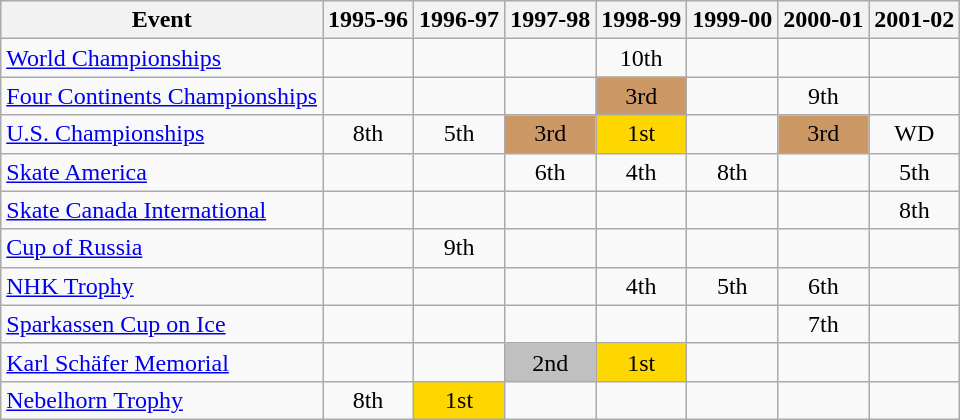<table class="wikitable">
<tr>
<th>Event</th>
<th>1995-96</th>
<th>1996-97</th>
<th>1997-98</th>
<th>1998-99</th>
<th>1999-00</th>
<th>2000-01</th>
<th>2001-02</th>
</tr>
<tr>
<td><a href='#'>World Championships</a></td>
<td></td>
<td></td>
<td></td>
<td align="center">10th</td>
<td></td>
<td></td>
<td></td>
</tr>
<tr>
<td><a href='#'>Four Continents Championships</a></td>
<td></td>
<td></td>
<td></td>
<td align="center" bgcolor="cc9966">3rd</td>
<td></td>
<td align="center">9th</td>
<td></td>
</tr>
<tr>
<td><a href='#'>U.S. Championships</a></td>
<td align="center">8th</td>
<td align="center">5th</td>
<td align="center" bgcolor="cc9966">3rd</td>
<td align="center" bgcolor="gold">1st</td>
<td></td>
<td align="center" bgcolor="cc9966">3rd</td>
<td align="center">WD</td>
</tr>
<tr>
<td><a href='#'>Skate America</a></td>
<td></td>
<td></td>
<td align="center">6th</td>
<td align="center">4th</td>
<td align="center">8th</td>
<td></td>
<td align="center">5th</td>
</tr>
<tr>
<td><a href='#'>Skate Canada International</a></td>
<td></td>
<td></td>
<td></td>
<td></td>
<td></td>
<td></td>
<td align="center">8th</td>
</tr>
<tr>
<td><a href='#'>Cup of Russia</a></td>
<td></td>
<td align="center">9th</td>
<td></td>
<td></td>
<td></td>
<td></td>
<td></td>
</tr>
<tr>
<td><a href='#'>NHK Trophy</a></td>
<td></td>
<td></td>
<td></td>
<td align="center">4th</td>
<td align="center">5th</td>
<td align="center">6th</td>
<td></td>
</tr>
<tr>
<td><a href='#'>Sparkassen Cup on Ice</a></td>
<td></td>
<td></td>
<td></td>
<td></td>
<td></td>
<td align="center">7th</td>
<td></td>
</tr>
<tr>
<td><a href='#'>Karl Schäfer Memorial</a></td>
<td></td>
<td></td>
<td align="center" bgcolor="silver">2nd</td>
<td align="center" bgcolor="gold">1st</td>
<td></td>
<td></td>
<td></td>
</tr>
<tr>
<td><a href='#'>Nebelhorn Trophy</a></td>
<td align="center">8th</td>
<td align="center" bgcolor="gold">1st</td>
<td></td>
<td></td>
<td></td>
<td></td>
<td></td>
</tr>
</table>
